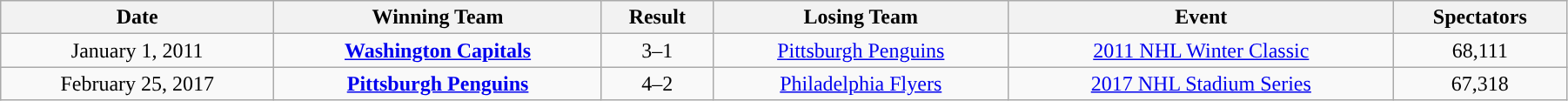<table class="wikitable"  style="text-align:left; width:95%; text-align:center;">
<tr>
<th style="text-align:center; ">Date</th>
<th style="text-align:center; ">Winning Team</th>
<th style="text-align:center; ">Result</th>
<th style="text-align:center; ">Losing Team</th>
<th style="text-align:center; ">Event</th>
<th style="text-align:center; ">Spectators</th>
</tr>
<tr>
<td>January 1, 2011</td>
<td><strong><a href='#'>Washington Capitals</a></strong></td>
<td>3–1</td>
<td><a href='#'>Pittsburgh Penguins</a></td>
<td><a href='#'>2011 NHL Winter Classic</a></td>
<td>68,111</td>
</tr>
<tr>
<td>February 25, 2017</td>
<td><strong><a href='#'>Pittsburgh Penguins</a></strong></td>
<td>4–2</td>
<td><a href='#'>Philadelphia Flyers</a></td>
<td><a href='#'>2017 NHL Stadium Series</a></td>
<td>67,318</td>
</tr>
</table>
